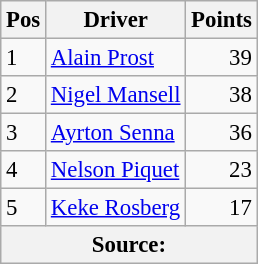<table class="wikitable" style="font-size: 95%;">
<tr>
<th>Pos</th>
<th>Driver</th>
<th>Points</th>
</tr>
<tr>
<td>1</td>
<td> <a href='#'>Alain Prost</a></td>
<td align="right">39</td>
</tr>
<tr>
<td>2</td>
<td> <a href='#'>Nigel Mansell</a></td>
<td align="right">38</td>
</tr>
<tr>
<td>3</td>
<td> <a href='#'>Ayrton Senna</a></td>
<td align="right">36</td>
</tr>
<tr>
<td>4</td>
<td> <a href='#'>Nelson Piquet</a></td>
<td align="right">23</td>
</tr>
<tr>
<td>5</td>
<td> <a href='#'>Keke Rosberg</a></td>
<td align="right">17</td>
</tr>
<tr>
<th colspan=4>Source: </th>
</tr>
</table>
